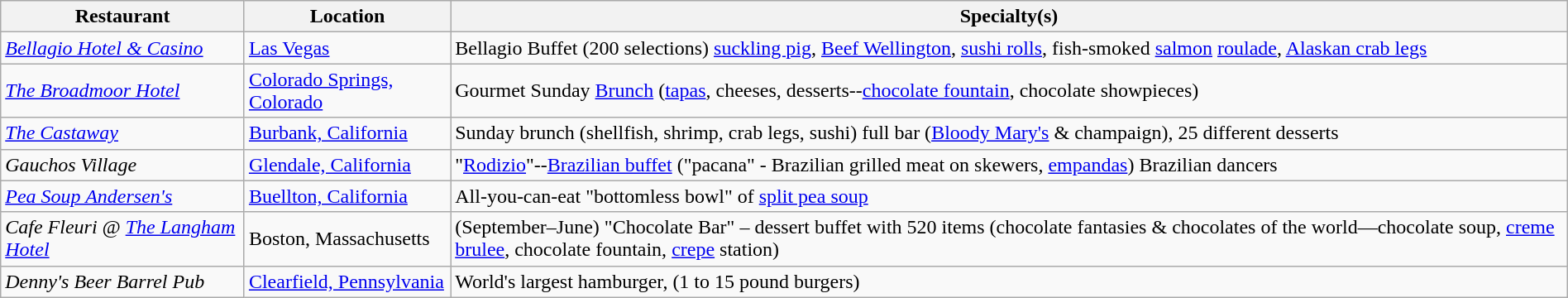<table class="wikitable" style="width:100%;">
<tr>
<th>Restaurant</th>
<th>Location</th>
<th>Specialty(s)</th>
</tr>
<tr>
<td><em><a href='#'>Bellagio Hotel & Casino</a></em></td>
<td><a href='#'>Las Vegas</a></td>
<td>Bellagio Buffet (200 selections) <a href='#'>suckling pig</a>, <a href='#'>Beef Wellington</a>, <a href='#'>sushi rolls</a>, fish-smoked <a href='#'>salmon</a> <a href='#'>roulade</a>, <a href='#'>Alaskan crab legs</a></td>
</tr>
<tr>
<td><em><a href='#'>The Broadmoor Hotel</a></em></td>
<td><a href='#'>Colorado Springs, Colorado</a></td>
<td>Gourmet Sunday <a href='#'>Brunch</a> (<a href='#'>tapas</a>, cheeses, desserts--<a href='#'>chocolate fountain</a>, chocolate showpieces)</td>
</tr>
<tr>
<td><em><a href='#'>The Castaway</a></em></td>
<td><a href='#'>Burbank, California</a></td>
<td>Sunday brunch (shellfish, shrimp, crab legs, sushi) full bar (<a href='#'>Bloody Mary's</a> & champaign), 25 different desserts</td>
</tr>
<tr>
<td><em>Gauchos Village</em></td>
<td><a href='#'>Glendale, California</a></td>
<td>"<a href='#'>Rodizio</a>"--<a href='#'>Brazilian buffet</a> ("pacana" - Brazilian grilled meat on skewers, <a href='#'>empandas</a>) Brazilian dancers</td>
</tr>
<tr>
<td><em><a href='#'>Pea Soup Andersen's</a></em></td>
<td><a href='#'>Buellton, California</a></td>
<td>All-you-can-eat "bottomless bowl" of <a href='#'>split pea soup</a></td>
</tr>
<tr>
<td><em>Cafe Fleuri @ <a href='#'>The Langham Hotel</a></em></td>
<td>Boston, Massachusetts</td>
<td>(September–June) "Chocolate Bar" – dessert buffet with 520 items (chocolate fantasies & chocolates of the world—chocolate soup, <a href='#'>creme brulee</a>, chocolate fountain, <a href='#'>crepe</a> station)</td>
</tr>
<tr>
<td><em>Denny's Beer Barrel Pub</em></td>
<td><a href='#'>Clearfield, Pennsylvania</a></td>
<td>World's largest hamburger, (1 to 15 pound burgers)</td>
</tr>
</table>
